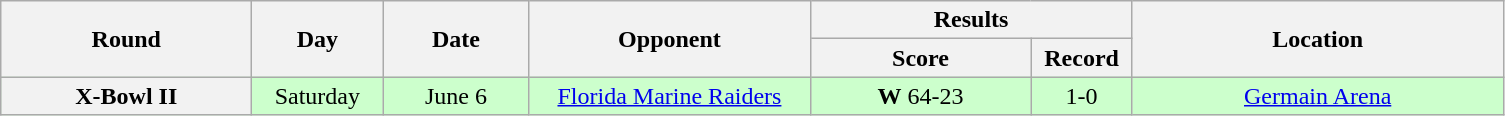<table class="wikitable">
<tr>
<th rowspan="2" width="160">Round</th>
<th rowspan="2" width="80">Day</th>
<th rowspan="2" width="90">Date</th>
<th rowspan="2" width="180">Opponent</th>
<th colspan="2" width="200">Results</th>
<th rowspan="2" width="240">Location</th>
</tr>
<tr>
<th width="140">Score</th>
<th width="60">Record</th>
</tr>
<tr align="center" bgcolor="#CCFFCC">
<th>X-Bowl II</th>
<td>Saturday</td>
<td>June 6</td>
<td><a href='#'>Florida Marine Raiders</a></td>
<td><strong>W</strong> 64-23</td>
<td>1-0</td>
<td><a href='#'>Germain Arena</a></td>
</tr>
</table>
